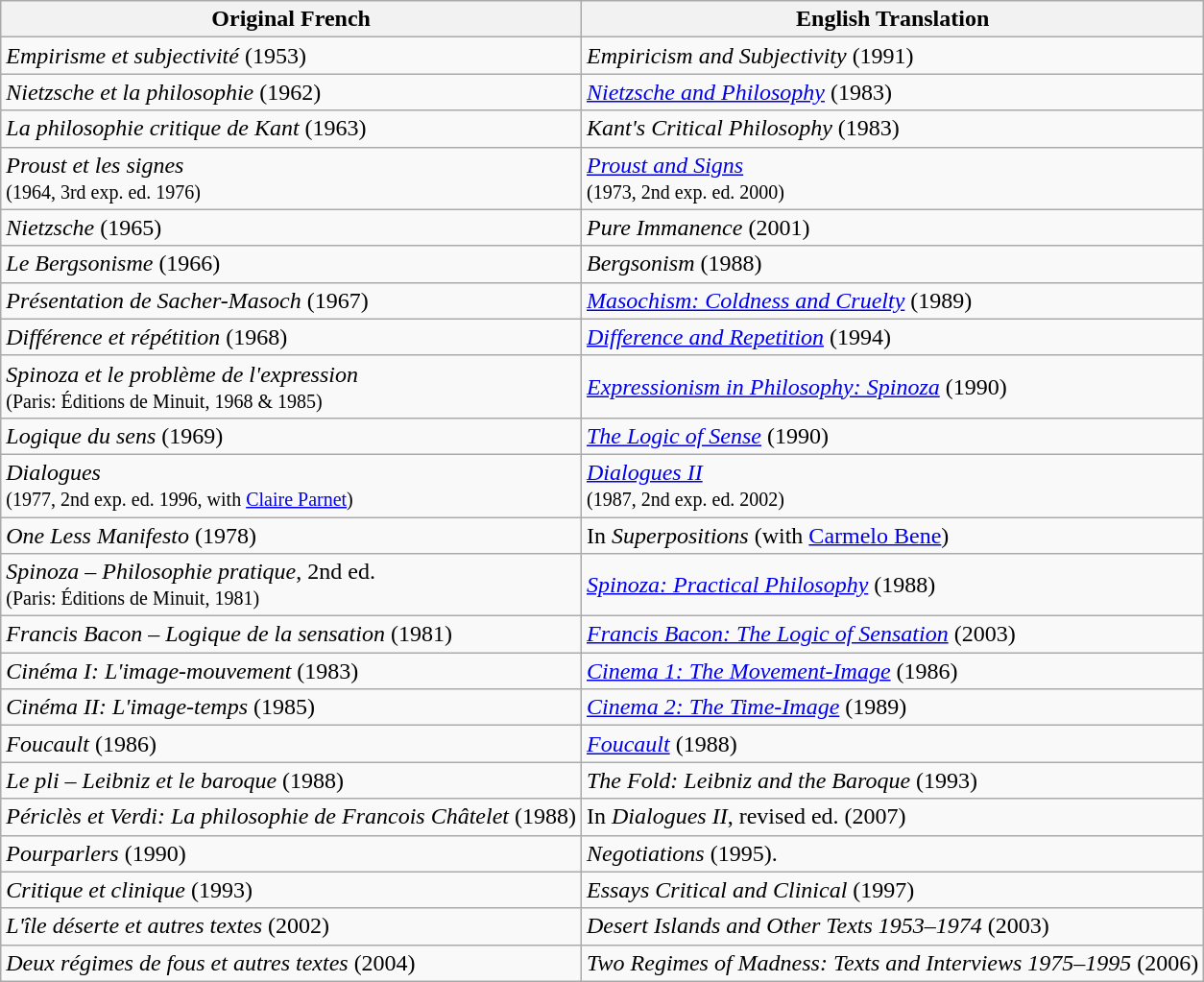<table class="wikitable">
<tr>
<th>Original French</th>
<th>English Translation</th>
</tr>
<tr>
<td><em>Empirisme et subjectivité</em> (1953)</td>
<td><em>Empiricism and Subjectivity</em> (1991)</td>
</tr>
<tr>
<td><em>Nietzsche et la philosophie</em> (1962)</td>
<td><em><a href='#'>Nietzsche and Philosophy</a></em> (1983)</td>
</tr>
<tr>
<td><em>La philosophie critique de Kant</em> (1963)</td>
<td><em>Kant's Critical Philosophy</em> (1983)</td>
</tr>
<tr>
<td><em>Proust et les signes</em><br><small>(1964, 3rd exp. ed. 1976)</small></td>
<td><em><a href='#'>Proust and Signs</a></em><br><small>(1973, 2nd exp. ed. 2000)</small></td>
</tr>
<tr>
<td><em>Nietzsche</em> (1965)</td>
<td><em>Pure Immanence</em> (2001)</td>
</tr>
<tr>
<td><em>Le Bergsonisme</em> (1966)</td>
<td><em>Bergsonism</em> (1988)</td>
</tr>
<tr>
<td><em>Présentation de Sacher-Masoch</em> (1967)</td>
<td><em><a href='#'>Masochism: Coldness and Cruelty</a></em> (1989)</td>
</tr>
<tr>
<td><em>Différence et répétition</em> (1968)</td>
<td><em><a href='#'>Difference and Repetition</a></em> (1994)</td>
</tr>
<tr>
<td><em>Spinoza et le problème de l'expression</em><br><small>(Paris: Éditions de Minuit, 1968 & 1985)</small></td>
<td><em><a href='#'>Expressionism in Philosophy: Spinoza</a></em> (1990)</td>
</tr>
<tr>
<td><em>Logique du sens</em> (1969)</td>
<td><em><a href='#'>The Logic of Sense</a></em> (1990)</td>
</tr>
<tr>
<td><em>Dialogues</em><br><small>(1977, 2nd exp. ed. 1996, with <a href='#'>Claire Parnet</a>)</small></td>
<td><em><a href='#'>Dialogues II</a></em><br><small>(1987, 2nd exp. ed. 2002)</small></td>
</tr>
<tr>
<td><em>One Less Manifesto</em> (1978)</td>
<td>In <em>Superpositions</em> (with <a href='#'>Carmelo Bene</a>)</td>
</tr>
<tr>
<td><em>Spinoza – Philosophie pratique</em>, 2nd ed.<br><small>(Paris: Éditions de Minuit, 1981)</small></td>
<td><em><a href='#'>Spinoza: Practical Philosophy</a></em> (1988)</td>
</tr>
<tr>
<td><em>Francis Bacon – Logique de la sensation</em> (1981)</td>
<td><em><a href='#'>Francis Bacon: The Logic of Sensation</a></em> (2003)</td>
</tr>
<tr>
<td><em>Cinéma I: L'image-mouvement</em> (1983)</td>
<td><em><a href='#'>Cinema 1: The Movement-Image</a></em> (1986)</td>
</tr>
<tr>
<td><em>Cinéma II: L'image-temps</em> (1985)</td>
<td><em><a href='#'>Cinema 2: The Time-Image</a></em> (1989)</td>
</tr>
<tr>
<td><em>Foucault</em> (1986)</td>
<td><em><a href='#'>Foucault</a></em> (1988)</td>
</tr>
<tr>
<td><em>Le pli – Leibniz et le baroque</em> (1988)</td>
<td><em>The Fold: Leibniz and the Baroque</em> (1993)</td>
</tr>
<tr>
<td><em>Périclès et Verdi: La philosophie de Francois Châtelet</em> (1988)</td>
<td>In <em>Dialogues II</em>, revised ed. (2007)</td>
</tr>
<tr>
<td><em>Pourparlers</em> (1990)</td>
<td><em>Negotiations</em> (1995).</td>
</tr>
<tr>
<td><em>Critique et clinique</em> (1993)</td>
<td><em>Essays Critical and Clinical</em> (1997)</td>
</tr>
<tr>
<td><em>L'île déserte et autres textes</em> (2002)</td>
<td><em>Desert Islands and Other Texts 1953–1974</em> (2003)</td>
</tr>
<tr>
<td><em>Deux régimes de fous et autres textes</em> (2004)</td>
<td><em>Two Regimes of Madness: Texts and Interviews 1975–1995</em> (2006)</td>
</tr>
</table>
